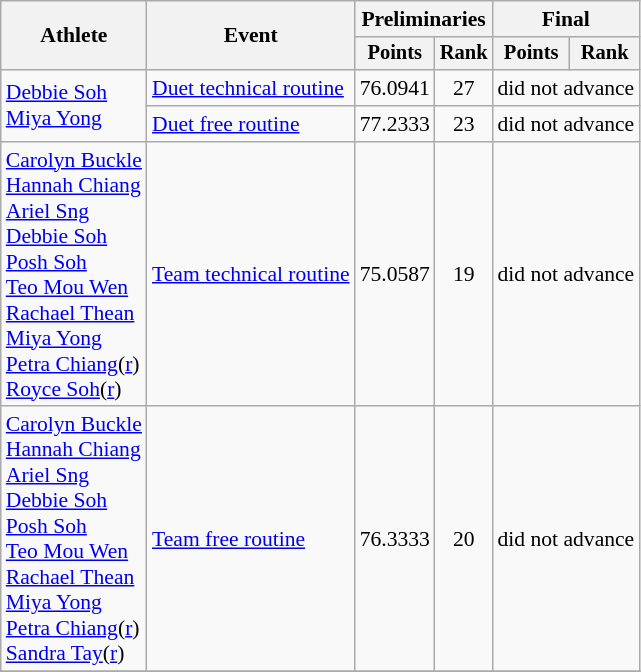<table class=wikitable style="font-size:90%">
<tr>
<th rowspan="2">Athlete</th>
<th rowspan="2">Event</th>
<th colspan="2">Preliminaries</th>
<th colspan="2">Final</th>
</tr>
<tr style="font-size:95%">
<th>Points</th>
<th>Rank</th>
<th>Points</th>
<th>Rank</th>
</tr>
<tr align=center>
<td align=left rowspan=2><a href='#'>Debbie Soh</a><br><a href='#'>Miya Yong</a></td>
<td align=left><a href='#'>Duet technical routine</a></td>
<td>76.0941</td>
<td>27</td>
<td colspan=2>did not advance</td>
</tr>
<tr align=center>
<td align=left><a href='#'>Duet free routine</a></td>
<td>77.2333</td>
<td>23</td>
<td colspan=2>did not advance</td>
</tr>
<tr align=center>
<td align=left><a href='#'>Carolyn Buckle</a><br><a href='#'>Hannah Chiang</a><br><a href='#'>Ariel Sng</a><br><a href='#'>Debbie Soh</a><br><a href='#'>Posh Soh</a><br><a href='#'>Teo Mou Wen</a><br><a href='#'>Rachael Thean</a><br><a href='#'>Miya Yong</a><br><a href='#'>Petra Chiang</a>(<a href='#'>r</a>)<br><a href='#'>Royce Soh</a>(<a href='#'>r</a>)</td>
<td align=left><a href='#'>Team technical routine</a></td>
<td>75.0587</td>
<td>19</td>
<td colspan=2>did not advance</td>
</tr>
<tr align=center>
<td align=left><a href='#'>Carolyn Buckle</a><br><a href='#'>Hannah Chiang</a><br><a href='#'>Ariel Sng</a><br><a href='#'>Debbie Soh</a><br><a href='#'>Posh Soh</a><br><a href='#'>Teo Mou Wen</a><br><a href='#'>Rachael Thean</a><br><a href='#'>Miya Yong</a><br><a href='#'>Petra Chiang</a>(<a href='#'>r</a>)<br><a href='#'>Sandra Tay</a>(<a href='#'>r</a>)</td>
<td align=left><a href='#'>Team free routine</a></td>
<td>76.3333</td>
<td>20</td>
<td colspan=2>did not advance</td>
</tr>
<tr align=center>
</tr>
</table>
